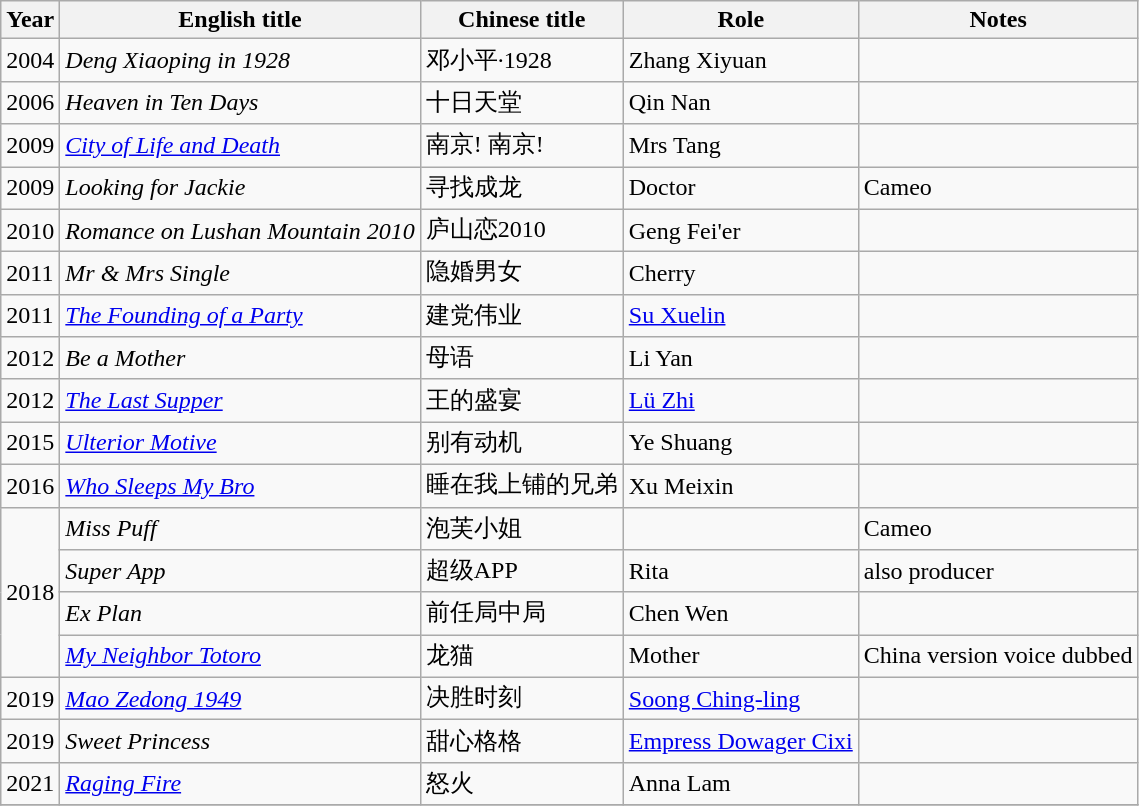<table class="wikitable sortable">
<tr>
<th>Year</th>
<th>English title</th>
<th>Chinese title</th>
<th>Role</th>
<th class="unsortable">Notes</th>
</tr>
<tr>
<td>2004</td>
<td><em>Deng Xiaoping in 1928</em></td>
<td>邓小平·1928</td>
<td>Zhang Xiyuan</td>
<td></td>
</tr>
<tr>
<td>2006</td>
<td><em>Heaven in Ten Days</em></td>
<td>十日天堂</td>
<td>Qin Nan</td>
<td></td>
</tr>
<tr>
<td>2009</td>
<td><em><a href='#'>City of Life and Death</a></em></td>
<td>南京! 南京!</td>
<td>Mrs Tang</td>
<td></td>
</tr>
<tr>
<td>2009</td>
<td><em>Looking for Jackie</em></td>
<td>寻找成龙</td>
<td>Doctor</td>
<td>Cameo</td>
</tr>
<tr>
<td>2010</td>
<td><em>Romance on Lushan Mountain 2010</em></td>
<td>庐山恋2010</td>
<td>Geng Fei'er</td>
<td></td>
</tr>
<tr>
<td>2011</td>
<td><em>Mr & Mrs Single</em></td>
<td>隐婚男女</td>
<td>Cherry</td>
<td></td>
</tr>
<tr>
<td>2011</td>
<td><em><a href='#'>The Founding of a Party</a></em></td>
<td>建党伟业</td>
<td><a href='#'>Su Xuelin</a></td>
<td></td>
</tr>
<tr>
<td>2012</td>
<td><em>Be a Mother</em></td>
<td>母语</td>
<td>Li Yan</td>
<td></td>
</tr>
<tr>
<td>2012</td>
<td><em><a href='#'>The Last Supper</a></em></td>
<td>王的盛宴</td>
<td><a href='#'>Lü Zhi</a></td>
<td></td>
</tr>
<tr>
<td>2015</td>
<td><em><a href='#'>Ulterior Motive</a></em></td>
<td>别有动机</td>
<td>Ye Shuang</td>
<td></td>
</tr>
<tr>
<td>2016</td>
<td><em><a href='#'>Who Sleeps My Bro</a></em></td>
<td>睡在我上铺的兄弟</td>
<td>Xu Meixin</td>
<td></td>
</tr>
<tr>
<td rowspan=4>2018</td>
<td><em>Miss Puff</em></td>
<td>泡芙小姐</td>
<td></td>
<td>Cameo</td>
</tr>
<tr>
<td><em>Super App</em></td>
<td>超级APP</td>
<td>Rita</td>
<td>also producer</td>
</tr>
<tr>
<td><em>Ex Plan</em></td>
<td>前任局中局</td>
<td>Chen Wen</td>
<td></td>
</tr>
<tr>
<td><em><a href='#'>My Neighbor Totoro</a></em></td>
<td>龙猫</td>
<td>Mother</td>
<td>China version voice dubbed</td>
</tr>
<tr>
<td>2019</td>
<td><em><a href='#'>Mao Zedong 1949</a></em></td>
<td>决胜时刻</td>
<td><a href='#'>Soong Ching-ling</a></td>
<td></td>
</tr>
<tr>
<td>2019</td>
<td><em>Sweet Princess</em></td>
<td>甜心格格</td>
<td><a href='#'>Empress Dowager Cixi</a></td>
<td></td>
</tr>
<tr>
<td>2021</td>
<td><em><a href='#'>Raging Fire</a></em></td>
<td>怒火</td>
<td>Anna Lam</td>
<td></td>
</tr>
<tr>
</tr>
</table>
